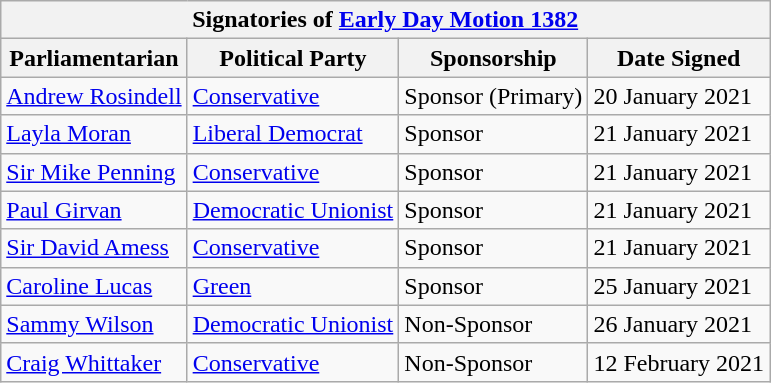<table class="wikitable mw-collapsible mw-collapsed">
<tr>
<th colspan="4">Signatories of <a href='#'>Early Day Motion 1382</a></th>
</tr>
<tr>
<th>Parliamentarian</th>
<th>Political Party</th>
<th>Sponsorship</th>
<th>Date Signed</th>
</tr>
<tr>
<td><a href='#'>Andrew Rosindell</a></td>
<td><a href='#'>Conservative</a></td>
<td>Sponsor (Primary)</td>
<td>20 January 2021</td>
</tr>
<tr>
<td><a href='#'>Layla Moran</a></td>
<td><a href='#'>Liberal Democrat</a></td>
<td>Sponsor</td>
<td>21 January 2021</td>
</tr>
<tr>
<td><a href='#'>Sir Mike Penning</a></td>
<td><a href='#'>Conservative</a></td>
<td>Sponsor</td>
<td>21 January 2021</td>
</tr>
<tr>
<td><a href='#'>Paul Girvan</a></td>
<td><a href='#'>Democratic Unionist</a></td>
<td>Sponsor</td>
<td>21 January 2021</td>
</tr>
<tr>
<td><a href='#'>Sir David Amess</a></td>
<td><a href='#'>Conservative</a></td>
<td>Sponsor</td>
<td>21 January 2021</td>
</tr>
<tr>
<td><a href='#'>Caroline Lucas</a></td>
<td><a href='#'>Green</a></td>
<td>Sponsor</td>
<td>25 January 2021</td>
</tr>
<tr>
<td><a href='#'>Sammy Wilson</a></td>
<td><a href='#'>Democratic Unionist</a></td>
<td>Non-Sponsor</td>
<td>26 January 2021</td>
</tr>
<tr>
<td><a href='#'>Craig Whittaker</a></td>
<td><a href='#'>Conservative</a></td>
<td>Non-Sponsor</td>
<td>12 February 2021</td>
</tr>
</table>
